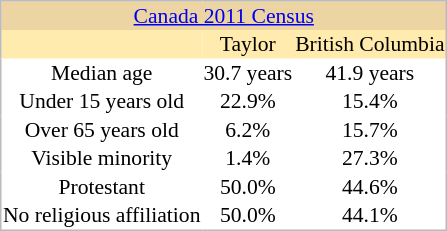<table cellpadding="1" border="0" style="float: center; margin: 0em 1em 1em 0em; border: 1px #bbbbbb solid; border-collapse: collapse; font-size: 90%;">
<tr style="text-align:center;background-color:#EDD5A3">
<td colspan="3"><a href='#'>Canada 2011 Census</a></td>
</tr>
<tr style="text-align:center;background-color:#ffebad;">
<td></td>
<td>Taylor</td>
<td>British Columbia</td>
</tr>
<tr style="text-align:center;">
<td>Median age</td>
<td>30.7 years</td>
<td>41.9 years</td>
</tr>
<tr style="text-align:center;">
<td>Under 15 years old</td>
<td>22.9%</td>
<td>15.4%</td>
</tr>
<tr style="text-align:center;">
<td>Over 65 years old</td>
<td>6.2%</td>
<td>15.7%</td>
</tr>
<tr style="text-align:center;">
<td>Visible minority</td>
<td>1.4%</td>
<td>27.3%</td>
</tr>
<tr style="text-align:center;">
<td>Protestant</td>
<td>50.0%</td>
<td>44.6%</td>
</tr>
<tr style="text-align:center;">
<td>No religious affiliation</td>
<td>50.0%</td>
<td>44.1%</td>
</tr>
</table>
